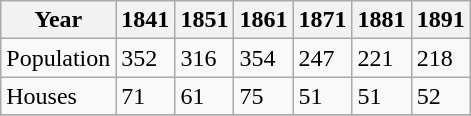<table class="wikitable">
<tr>
<th>Year</th>
<th>1841</th>
<th>1851</th>
<th>1861</th>
<th>1871</th>
<th>1881</th>
<th>1891</th>
</tr>
<tr>
<td>Population</td>
<td>352</td>
<td>316</td>
<td>354</td>
<td>247</td>
<td>221</td>
<td>218</td>
</tr>
<tr>
<td>Houses</td>
<td>71</td>
<td>61</td>
<td>75</td>
<td>51</td>
<td>51</td>
<td>52</td>
</tr>
<tr>
</tr>
</table>
